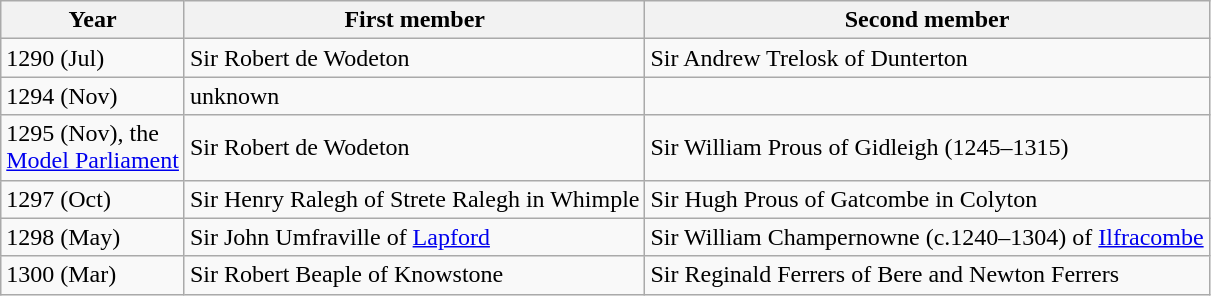<table class="wikitable">
<tr>
<th>Year</th>
<th>First member</th>
<th>Second member</th>
</tr>
<tr>
<td>1290 (Jul)</td>
<td>Sir Robert de Wodeton</td>
<td>Sir Andrew Trelosk of Dunterton</td>
</tr>
<tr>
<td>1294 (Nov)</td>
<td>unknown</td>
</tr>
<tr>
<td>1295 (Nov), the<br><a href='#'>Model Parliament</a></td>
<td>Sir Robert de Wodeton</td>
<td>Sir William Prous of Gidleigh (1245–1315)</td>
</tr>
<tr>
<td>1297 (Oct)</td>
<td>Sir Henry Ralegh of Strete Ralegh in Whimple</td>
<td>Sir Hugh Prous of Gatcombe in Colyton</td>
</tr>
<tr>
<td>1298 (May)</td>
<td>Sir John Umfraville of <a href='#'>Lapford</a></td>
<td>Sir William Champernowne (c.1240–1304) of <a href='#'>Ilfracombe</a></td>
</tr>
<tr>
<td>1300 (Mar)</td>
<td>Sir Robert Beaple of Knowstone</td>
<td>Sir Reginald Ferrers of Bere and Newton Ferrers</td>
</tr>
</table>
